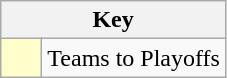<table class="wikitable" style="text-align: center;">
<tr>
<th colspan=2>Key</th>
</tr>
<tr>
<td style="background:#ffffcc; width:20px;"></td>
<td align=left>Teams to Playoffs</td>
</tr>
</table>
